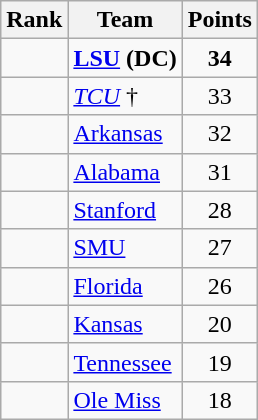<table class="wikitable sortable" style="text-align:center">
<tr>
<th>Rank</th>
<th>Team</th>
<th>Points</th>
</tr>
<tr>
<td></td>
<td align="left"><strong><a href='#'>LSU</a></strong> <strong>(DC)</strong></td>
<td><strong>34</strong></td>
</tr>
<tr>
<td></td>
<td align="left"><em><a href='#'>TCU</a></em> †</td>
<td>33</td>
</tr>
<tr>
<td></td>
<td align="left"><a href='#'>Arkansas</a></td>
<td>32</td>
</tr>
<tr>
<td></td>
<td align="left"><a href='#'>Alabama</a></td>
<td>31</td>
</tr>
<tr>
<td></td>
<td align="left"><a href='#'>Stanford</a></td>
<td>28</td>
</tr>
<tr>
<td></td>
<td align="left"><a href='#'>SMU</a></td>
<td>27</td>
</tr>
<tr>
<td></td>
<td align="left"><a href='#'>Florida</a></td>
<td>26</td>
</tr>
<tr>
<td></td>
<td align="left"><a href='#'>Kansas</a></td>
<td>20</td>
</tr>
<tr>
<td></td>
<td align="left"><a href='#'>Tennessee</a></td>
<td>19</td>
</tr>
<tr>
<td></td>
<td align="left"><a href='#'>Ole Miss</a></td>
<td>18</td>
</tr>
</table>
